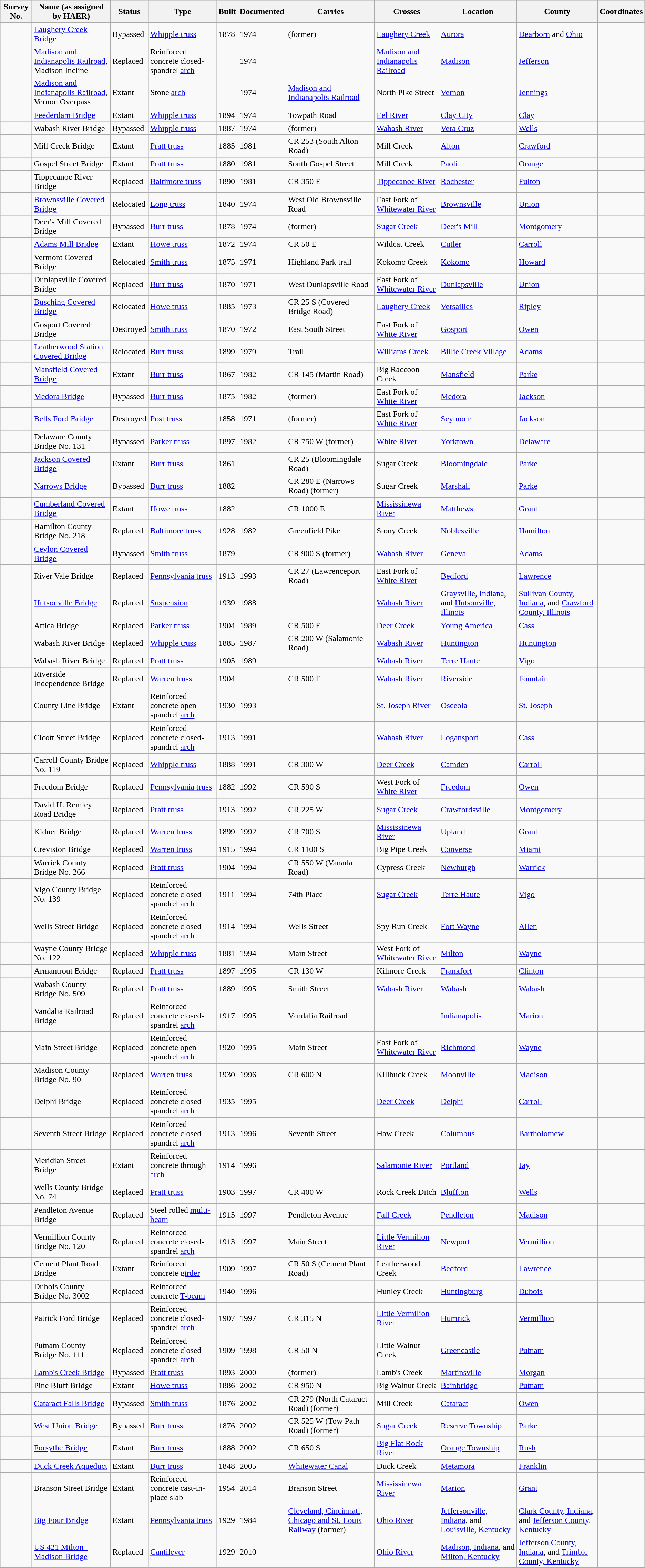<table class="wikitable sortable">
<tr>
<th>Survey No.</th>
<th>Name (as assigned by HAER)</th>
<th>Status</th>
<th>Type</th>
<th>Built</th>
<th>Documented</th>
<th>Carries</th>
<th>Crosses</th>
<th>Location</th>
<th>County</th>
<th>Coordinates</th>
</tr>
<tr>
<td></td>
<td><a href='#'>Laughery Creek Bridge</a></td>
<td>Bypassed</td>
<td><a href='#'>Whipple truss</a></td>
<td>1878</td>
<td>1974</td>
<td> (former)</td>
<td><a href='#'>Laughery Creek</a></td>
<td><a href='#'>Aurora</a></td>
<td><a href='#'>Dearborn</a> and <a href='#'>Ohio</a></td>
<td></td>
</tr>
<tr>
<td></td>
<td><a href='#'>Madison and Indianapolis Railroad</a>, Madison Incline</td>
<td>Replaced</td>
<td>Reinforced concrete closed-spandrel <a href='#'>arch</a></td>
<td></td>
<td>1974</td>
<td></td>
<td><a href='#'>Madison and Indianapolis Railroad</a></td>
<td><a href='#'>Madison</a></td>
<td><a href='#'>Jefferson</a></td>
<td></td>
</tr>
<tr>
<td></td>
<td><a href='#'>Madison and Indianapolis Railroad</a>, Vernon Overpass</td>
<td>Extant</td>
<td>Stone <a href='#'>arch</a></td>
<td></td>
<td>1974</td>
<td><a href='#'>Madison and Indianapolis Railroad</a></td>
<td>North Pike Street</td>
<td><a href='#'>Vernon</a></td>
<td><a href='#'>Jennings</a></td>
<td></td>
</tr>
<tr>
<td></td>
<td><a href='#'>Feederdam Bridge</a></td>
<td>Extant</td>
<td><a href='#'>Whipple truss</a></td>
<td>1894</td>
<td>1974</td>
<td>Towpath Road</td>
<td><a href='#'>Eel River</a></td>
<td><a href='#'>Clay City</a></td>
<td><a href='#'>Clay</a></td>
<td></td>
</tr>
<tr>
<td></td>
<td>Wabash River Bridge</td>
<td>Bypassed</td>
<td><a href='#'>Whipple truss</a></td>
<td>1887</td>
<td>1974</td>
<td> (former)</td>
<td><a href='#'>Wabash River</a></td>
<td><a href='#'>Vera Cruz</a></td>
<td><a href='#'>Wells</a></td>
<td></td>
</tr>
<tr>
<td></td>
<td>Mill Creek Bridge</td>
<td>Extant</td>
<td><a href='#'>Pratt truss</a></td>
<td>1885</td>
<td>1981</td>
<td>CR 253 (South Alton Road)</td>
<td>Mill Creek</td>
<td><a href='#'>Alton</a></td>
<td><a href='#'>Crawford</a></td>
<td></td>
</tr>
<tr>
<td></td>
<td>Gospel Street Bridge</td>
<td>Extant</td>
<td><a href='#'>Pratt truss</a></td>
<td>1880</td>
<td>1981</td>
<td>South Gospel Street</td>
<td>Mill Creek</td>
<td><a href='#'>Paoli</a></td>
<td><a href='#'>Orange</a></td>
<td></td>
</tr>
<tr>
<td></td>
<td>Tippecanoe River Bridge</td>
<td>Replaced</td>
<td><a href='#'>Baltimore truss</a></td>
<td>1890</td>
<td>1981</td>
<td>CR 350 E</td>
<td><a href='#'>Tippecanoe River</a></td>
<td><a href='#'>Rochester</a></td>
<td><a href='#'>Fulton</a></td>
<td></td>
</tr>
<tr>
<td></td>
<td><a href='#'>Brownsville Covered Bridge</a></td>
<td>Relocated</td>
<td><a href='#'>Long truss</a></td>
<td>1840</td>
<td>1974</td>
<td>West Old Brownsville Road</td>
<td>East Fork of <a href='#'>Whitewater River</a></td>
<td><a href='#'>Brownsville</a></td>
<td><a href='#'>Union</a></td>
<td></td>
</tr>
<tr>
<td></td>
<td>Deer's Mill Covered Bridge</td>
<td>Bypassed</td>
<td><a href='#'>Burr truss</a></td>
<td>1878</td>
<td>1974</td>
<td> (former)</td>
<td><a href='#'>Sugar Creek</a></td>
<td><a href='#'>Deer's Mill</a></td>
<td><a href='#'>Montgomery</a></td>
<td></td>
</tr>
<tr>
<td></td>
<td><a href='#'>Adams Mill Bridge</a></td>
<td>Extant</td>
<td><a href='#'>Howe truss</a></td>
<td>1872</td>
<td>1974</td>
<td>CR 50 E</td>
<td>Wildcat Creek</td>
<td><a href='#'>Cutler</a></td>
<td><a href='#'>Carroll</a></td>
<td></td>
</tr>
<tr>
<td></td>
<td>Vermont Covered Bridge</td>
<td>Relocated</td>
<td><a href='#'>Smith truss</a></td>
<td>1875</td>
<td>1971</td>
<td>Highland Park trail</td>
<td>Kokomo Creek</td>
<td><a href='#'>Kokomo</a></td>
<td><a href='#'>Howard</a></td>
<td></td>
</tr>
<tr>
<td></td>
<td>Dunlapsville Covered Bridge</td>
<td>Replaced</td>
<td><a href='#'>Burr truss</a></td>
<td>1870</td>
<td>1971</td>
<td>West Dunlapsville Road</td>
<td>East Fork of <a href='#'>Whitewater River</a></td>
<td><a href='#'>Dunlapsville</a></td>
<td><a href='#'>Union</a></td>
<td></td>
</tr>
<tr>
<td></td>
<td><a href='#'>Busching Covered Bridge</a></td>
<td>Relocated</td>
<td><a href='#'>Howe truss</a></td>
<td>1885</td>
<td>1973</td>
<td>CR 25 S (Covered Bridge Road)</td>
<td><a href='#'>Laughery Creek</a></td>
<td><a href='#'>Versailles</a></td>
<td><a href='#'>Ripley</a></td>
<td></td>
</tr>
<tr>
<td></td>
<td>Gosport Covered Bridge</td>
<td>Destroyed</td>
<td><a href='#'>Smith truss</a></td>
<td>1870</td>
<td>1972</td>
<td>East South Street</td>
<td>East Fork of <a href='#'>White River</a></td>
<td><a href='#'>Gosport</a></td>
<td><a href='#'>Owen</a></td>
<td></td>
</tr>
<tr>
<td></td>
<td><a href='#'>Leatherwood Station Covered Bridge</a></td>
<td>Relocated</td>
<td><a href='#'>Burr truss</a></td>
<td>1899</td>
<td>1979</td>
<td>Trail</td>
<td><a href='#'>Williams Creek</a></td>
<td><a href='#'>Billie Creek Village</a></td>
<td><a href='#'>Adams</a></td>
<td></td>
</tr>
<tr>
<td></td>
<td><a href='#'>Mansfield Covered Bridge</a></td>
<td>Extant</td>
<td><a href='#'>Burr truss</a></td>
<td>1867</td>
<td>1982</td>
<td>CR 145 (Martin Road)</td>
<td>Big Raccoon Creek</td>
<td><a href='#'>Mansfield</a></td>
<td><a href='#'>Parke</a></td>
<td></td>
</tr>
<tr>
<td></td>
<td><a href='#'>Medora Bridge</a></td>
<td>Bypassed</td>
<td><a href='#'>Burr truss</a></td>
<td>1875</td>
<td>1982</td>
<td> (former)</td>
<td>East Fork of <a href='#'>White River</a></td>
<td><a href='#'>Medora</a></td>
<td><a href='#'>Jackson</a></td>
<td></td>
</tr>
<tr>
<td></td>
<td><a href='#'>Bells Ford Bridge</a></td>
<td>Destroyed</td>
<td><a href='#'>Post truss</a></td>
<td>1858</td>
<td>1971</td>
<td> (former)</td>
<td>East Fork of <a href='#'>White River</a></td>
<td><a href='#'>Seymour</a></td>
<td><a href='#'>Jackson</a></td>
<td></td>
</tr>
<tr>
<td></td>
<td>Delaware County Bridge No. 131</td>
<td>Bypassed</td>
<td><a href='#'>Parker truss</a></td>
<td>1897</td>
<td>1982</td>
<td>CR 750 W (former)</td>
<td><a href='#'>White River</a></td>
<td><a href='#'>Yorktown</a></td>
<td><a href='#'>Delaware</a></td>
<td></td>
</tr>
<tr>
<td></td>
<td><a href='#'>Jackson Covered Bridge</a></td>
<td>Extant</td>
<td><a href='#'>Burr truss</a></td>
<td>1861</td>
<td></td>
<td>CR 25 (Bloomingdale Road)</td>
<td>Sugar Creek</td>
<td><a href='#'>Bloomingdale</a></td>
<td><a href='#'>Parke</a></td>
<td></td>
</tr>
<tr>
<td></td>
<td><a href='#'>Narrows Bridge</a></td>
<td>Bypassed</td>
<td><a href='#'>Burr truss</a></td>
<td>1882</td>
<td></td>
<td>CR 280 E (Narrows Road) (former)</td>
<td>Sugar Creek</td>
<td><a href='#'>Marshall</a></td>
<td><a href='#'>Parke</a></td>
<td></td>
</tr>
<tr>
<td></td>
<td><a href='#'>Cumberland Covered Bridge</a></td>
<td>Extant</td>
<td><a href='#'>Howe truss</a></td>
<td>1882</td>
<td></td>
<td>CR 1000 E</td>
<td><a href='#'>Mississinewa River</a></td>
<td><a href='#'>Matthews</a></td>
<td><a href='#'>Grant</a></td>
<td></td>
</tr>
<tr>
<td></td>
<td>Hamilton County Bridge No. 218</td>
<td>Replaced</td>
<td><a href='#'>Baltimore truss</a></td>
<td>1928</td>
<td>1982</td>
<td>Greenfield Pike</td>
<td>Stony Creek</td>
<td><a href='#'>Noblesville</a></td>
<td><a href='#'>Hamilton</a></td>
<td></td>
</tr>
<tr>
<td></td>
<td><a href='#'>Ceylon Covered Bridge</a></td>
<td>Bypassed</td>
<td><a href='#'>Smith truss</a></td>
<td>1879</td>
<td></td>
<td>CR 900 S (former)</td>
<td><a href='#'>Wabash River</a></td>
<td><a href='#'>Geneva</a></td>
<td><a href='#'>Adams</a></td>
<td></td>
</tr>
<tr>
<td></td>
<td>River Vale Bridge</td>
<td>Replaced</td>
<td><a href='#'>Pennsylvania truss</a></td>
<td>1913</td>
<td>1993</td>
<td>CR 27 (Lawrenceport Road)</td>
<td>East Fork of <a href='#'>White River</a></td>
<td><a href='#'>Bedford</a></td>
<td><a href='#'>Lawrence</a></td>
<td></td>
</tr>
<tr>
<td></td>
<td><a href='#'>Hutsonville Bridge</a></td>
<td>Replaced</td>
<td><a href='#'>Suspension</a></td>
<td>1939</td>
<td>1988</td>
<td></td>
<td><a href='#'>Wabash River</a></td>
<td><a href='#'>Graysville, Indiana</a>, and <a href='#'>Hutsonville, Illinois</a></td>
<td><a href='#'>Sullivan County, Indiana</a>, and <a href='#'>Crawford County, Illinois</a></td>
<td></td>
</tr>
<tr>
<td></td>
<td>Attica Bridge</td>
<td>Replaced</td>
<td><a href='#'>Parker truss</a></td>
<td>1904</td>
<td>1989</td>
<td>CR 500 E</td>
<td><a href='#'>Deer Creek</a></td>
<td><a href='#'>Young America</a></td>
<td><a href='#'>Cass</a></td>
<td></td>
</tr>
<tr>
<td></td>
<td>Wabash River Bridge</td>
<td>Replaced</td>
<td><a href='#'>Whipple truss</a></td>
<td>1885</td>
<td>1987</td>
<td>CR 200 W (Salamonie Road)</td>
<td><a href='#'>Wabash River</a></td>
<td><a href='#'>Huntington</a></td>
<td><a href='#'>Huntington</a></td>
<td></td>
</tr>
<tr>
<td></td>
<td>Wabash River Bridge</td>
<td>Replaced</td>
<td><a href='#'>Pratt truss</a></td>
<td>1905</td>
<td>1989</td>
<td></td>
<td><a href='#'>Wabash River</a></td>
<td><a href='#'>Terre Haute</a></td>
<td><a href='#'>Vigo</a></td>
<td></td>
</tr>
<tr>
<td></td>
<td>Riverside–Independence Bridge</td>
<td>Replaced</td>
<td><a href='#'>Warren truss</a></td>
<td>1904</td>
<td></td>
<td>CR 500 E</td>
<td><a href='#'>Wabash River</a></td>
<td><a href='#'>Riverside</a></td>
<td><a href='#'>Fountain</a></td>
<td></td>
</tr>
<tr>
<td></td>
<td>County Line Bridge</td>
<td>Extant</td>
<td>Reinforced concrete open-spandrel <a href='#'>arch</a></td>
<td>1930</td>
<td>1993</td>
<td></td>
<td><a href='#'>St. Joseph River</a></td>
<td><a href='#'>Osceola</a></td>
<td><a href='#'>St. Joseph</a></td>
<td></td>
</tr>
<tr>
<td></td>
<td>Cicott Street Bridge</td>
<td>Replaced</td>
<td>Reinforced concrete closed-spandrel <a href='#'>arch</a></td>
<td>1913</td>
<td>1991</td>
<td></td>
<td><a href='#'>Wabash River</a></td>
<td><a href='#'>Logansport</a></td>
<td><a href='#'>Cass</a></td>
<td></td>
</tr>
<tr>
<td></td>
<td>Carroll County Bridge No. 119</td>
<td>Replaced</td>
<td><a href='#'>Whipple truss</a></td>
<td>1888</td>
<td>1991</td>
<td>CR 300 W</td>
<td><a href='#'>Deer Creek</a></td>
<td><a href='#'>Camden</a></td>
<td><a href='#'>Carroll</a></td>
<td></td>
</tr>
<tr>
<td></td>
<td>Freedom Bridge</td>
<td>Replaced</td>
<td><a href='#'>Pennsylvania truss</a></td>
<td>1882</td>
<td>1992</td>
<td>CR 590 S</td>
<td>West Fork of <a href='#'>White River</a></td>
<td><a href='#'>Freedom</a></td>
<td><a href='#'>Owen</a></td>
<td></td>
</tr>
<tr>
<td></td>
<td>David H. Remley Road Bridge</td>
<td>Replaced</td>
<td><a href='#'>Pratt truss</a></td>
<td>1913</td>
<td>1992</td>
<td>CR 225 W</td>
<td><a href='#'>Sugar Creek</a></td>
<td><a href='#'>Crawfordsville</a></td>
<td><a href='#'>Montgomery</a></td>
<td></td>
</tr>
<tr>
<td></td>
<td>Kidner Bridge</td>
<td>Replaced</td>
<td><a href='#'>Warren truss</a></td>
<td>1899</td>
<td>1992</td>
<td>CR 700 S</td>
<td><a href='#'>Mississinewa River</a></td>
<td><a href='#'>Upland</a></td>
<td><a href='#'>Grant</a></td>
<td></td>
</tr>
<tr>
<td></td>
<td>Creviston Bridge</td>
<td>Replaced</td>
<td><a href='#'>Warren truss</a></td>
<td>1915</td>
<td>1994</td>
<td>CR 1100 S</td>
<td>Big Pipe Creek</td>
<td><a href='#'>Converse</a></td>
<td><a href='#'>Miami</a></td>
<td></td>
</tr>
<tr>
<td></td>
<td>Warrick County Bridge No. 266</td>
<td>Replaced</td>
<td><a href='#'>Pratt truss</a></td>
<td>1904</td>
<td>1994</td>
<td>CR 550 W (Vanada Road)</td>
<td>Cypress Creek</td>
<td><a href='#'>Newburgh</a></td>
<td><a href='#'>Warrick</a></td>
<td></td>
</tr>
<tr>
<td></td>
<td>Vigo County Bridge No. 139</td>
<td>Replaced</td>
<td>Reinforced concrete closed-spandrel <a href='#'>arch</a></td>
<td>1911</td>
<td>1994</td>
<td>74th Place</td>
<td><a href='#'>Sugar Creek</a></td>
<td><a href='#'>Terre Haute</a></td>
<td><a href='#'>Vigo</a></td>
<td></td>
</tr>
<tr>
<td></td>
<td>Wells Street Bridge</td>
<td>Replaced</td>
<td>Reinforced concrete closed-spandrel <a href='#'>arch</a></td>
<td>1914</td>
<td>1994</td>
<td>Wells Street</td>
<td>Spy Run Creek</td>
<td><a href='#'>Fort Wayne</a></td>
<td><a href='#'>Allen</a></td>
<td></td>
</tr>
<tr>
<td></td>
<td>Wayne County Bridge No. 122</td>
<td>Replaced</td>
<td><a href='#'>Whipple truss</a></td>
<td>1881</td>
<td>1994</td>
<td>Main Street</td>
<td>West Fork of <a href='#'>Whitewater River</a></td>
<td><a href='#'>Milton</a></td>
<td><a href='#'>Wayne</a></td>
<td></td>
</tr>
<tr>
<td></td>
<td>Armantrout Bridge</td>
<td>Replaced</td>
<td><a href='#'>Pratt truss</a></td>
<td>1897</td>
<td>1995</td>
<td>CR 130 W</td>
<td>Kilmore Creek</td>
<td><a href='#'>Frankfort</a></td>
<td><a href='#'>Clinton</a></td>
<td></td>
</tr>
<tr>
<td></td>
<td>Wabash County Bridge No. 509</td>
<td>Replaced</td>
<td><a href='#'>Pratt truss</a></td>
<td>1889</td>
<td>1995</td>
<td>Smith Street</td>
<td><a href='#'>Wabash River</a></td>
<td><a href='#'>Wabash</a></td>
<td><a href='#'>Wabash</a></td>
<td></td>
</tr>
<tr>
<td></td>
<td>Vandalia Railroad Bridge</td>
<td>Replaced</td>
<td>Reinforced concrete closed-spandrel <a href='#'>arch</a></td>
<td>1917</td>
<td>1995</td>
<td>Vandalia Railroad</td>
<td></td>
<td><a href='#'>Indianapolis</a></td>
<td><a href='#'>Marion</a></td>
<td></td>
</tr>
<tr>
<td></td>
<td>Main Street Bridge</td>
<td>Replaced</td>
<td>Reinforced concrete open-spandrel <a href='#'>arch</a></td>
<td>1920</td>
<td>1995</td>
<td>Main Street</td>
<td>East Fork of <a href='#'>Whitewater River</a></td>
<td><a href='#'>Richmond</a></td>
<td><a href='#'>Wayne</a></td>
<td></td>
</tr>
<tr>
<td></td>
<td>Madison County Bridge No. 90</td>
<td>Replaced</td>
<td><a href='#'>Warren truss</a></td>
<td>1930</td>
<td>1996</td>
<td>CR 600 N</td>
<td>Killbuck Creek</td>
<td><a href='#'>Moonville</a></td>
<td><a href='#'>Madison</a></td>
<td></td>
</tr>
<tr>
<td></td>
<td>Delphi Bridge</td>
<td>Replaced</td>
<td>Reinforced concrete closed-spandrel <a href='#'>arch</a></td>
<td>1935</td>
<td>1995</td>
<td></td>
<td><a href='#'>Deer Creek</a></td>
<td><a href='#'>Delphi</a></td>
<td><a href='#'>Carroll</a></td>
<td></td>
</tr>
<tr>
<td></td>
<td>Seventh Street Bridge</td>
<td>Replaced</td>
<td>Reinforced concrete closed-spandrel <a href='#'>arch</a></td>
<td>1913</td>
<td>1996</td>
<td>Seventh Street</td>
<td>Haw Creek</td>
<td><a href='#'>Columbus</a></td>
<td><a href='#'>Bartholomew</a></td>
<td></td>
</tr>
<tr>
<td></td>
<td>Meridian Street Bridge</td>
<td>Extant</td>
<td>Reinforced concrete through <a href='#'>arch</a></td>
<td>1914</td>
<td>1996</td>
<td></td>
<td><a href='#'>Salamonie River</a></td>
<td><a href='#'>Portland</a></td>
<td><a href='#'>Jay</a></td>
<td></td>
</tr>
<tr>
<td></td>
<td>Wells County Bridge No. 74</td>
<td>Replaced</td>
<td><a href='#'>Pratt truss</a></td>
<td>1903</td>
<td>1997</td>
<td>CR 400 W</td>
<td>Rock Creek Ditch</td>
<td><a href='#'>Bluffton</a></td>
<td><a href='#'>Wells</a></td>
<td></td>
</tr>
<tr>
<td></td>
<td>Pendleton Avenue Bridge</td>
<td>Replaced</td>
<td>Steel rolled <a href='#'>multi-beam</a></td>
<td>1915</td>
<td>1997</td>
<td>Pendleton Avenue</td>
<td><a href='#'>Fall Creek</a></td>
<td><a href='#'>Pendleton</a></td>
<td><a href='#'>Madison</a></td>
<td></td>
</tr>
<tr>
<td></td>
<td>Vermillion County Bridge No. 120</td>
<td>Replaced</td>
<td>Reinforced concrete closed-spandrel <a href='#'>arch</a></td>
<td>1913</td>
<td>1997</td>
<td>Main Street</td>
<td><a href='#'>Little Vermilion River</a></td>
<td><a href='#'>Newport</a></td>
<td><a href='#'>Vermillion</a></td>
<td></td>
</tr>
<tr>
<td></td>
<td>Cement Plant Road Bridge</td>
<td>Extant</td>
<td>Reinforced concrete <a href='#'>girder</a></td>
<td>1909</td>
<td>1997</td>
<td>CR 50 S (Cement Plant Road)</td>
<td>Leatherwood Creek</td>
<td><a href='#'>Bedford</a></td>
<td><a href='#'>Lawrence</a></td>
<td></td>
</tr>
<tr>
<td></td>
<td>Dubois County Bridge No. 3002</td>
<td>Replaced</td>
<td>Reinforced concrete <a href='#'>T-beam</a></td>
<td>1940</td>
<td>1996</td>
<td></td>
<td>Hunley Creek</td>
<td><a href='#'>Huntingburg</a></td>
<td><a href='#'>Dubois</a></td>
<td></td>
</tr>
<tr>
<td></td>
<td>Patrick Ford Bridge</td>
<td>Replaced</td>
<td>Reinforced concrete closed-spandrel <a href='#'>arch</a></td>
<td>1907</td>
<td>1997</td>
<td>CR 315 N</td>
<td><a href='#'>Little Vermilion River</a></td>
<td><a href='#'>Humrick</a></td>
<td><a href='#'>Vermillion</a></td>
<td></td>
</tr>
<tr>
<td></td>
<td>Putnam County Bridge No. 111</td>
<td>Replaced</td>
<td>Reinforced concrete closed-spandrel <a href='#'>arch</a></td>
<td>1909</td>
<td>1998</td>
<td>CR 50 N</td>
<td>Little Walnut Creek</td>
<td><a href='#'>Greencastle</a></td>
<td><a href='#'>Putnam</a></td>
<td></td>
</tr>
<tr>
<td></td>
<td><a href='#'>Lamb's Creek Bridge</a></td>
<td>Bypassed</td>
<td><a href='#'>Pratt truss</a></td>
<td>1893</td>
<td>2000</td>
<td> (former)</td>
<td>Lamb's Creek</td>
<td><a href='#'>Martinsville</a></td>
<td><a href='#'>Morgan</a></td>
<td></td>
</tr>
<tr>
<td></td>
<td>Pine Bluff Bridge</td>
<td>Extant</td>
<td><a href='#'>Howe truss</a></td>
<td>1886</td>
<td>2002</td>
<td>CR 950 N</td>
<td>Big Walnut Creek</td>
<td><a href='#'>Bainbridge</a></td>
<td><a href='#'>Putnam</a></td>
<td></td>
</tr>
<tr>
<td></td>
<td><a href='#'>Cataract Falls Bridge</a></td>
<td>Bypassed</td>
<td><a href='#'>Smith truss</a></td>
<td>1876</td>
<td>2002</td>
<td>CR 279 (North Cataract Road) (former)</td>
<td>Mill Creek</td>
<td><a href='#'>Cataract</a></td>
<td><a href='#'>Owen</a></td>
<td></td>
</tr>
<tr>
<td></td>
<td><a href='#'>West Union Bridge</a></td>
<td>Bypassed</td>
<td><a href='#'>Burr truss</a></td>
<td>1876</td>
<td>2002</td>
<td>CR 525 W (Tow Path Road) (former)</td>
<td><a href='#'>Sugar Creek</a></td>
<td><a href='#'>Reserve Township</a></td>
<td><a href='#'>Parke</a></td>
<td></td>
</tr>
<tr>
<td></td>
<td><a href='#'>Forsythe Bridge</a></td>
<td>Extant</td>
<td><a href='#'>Burr truss</a></td>
<td>1888</td>
<td>2002</td>
<td>CR 650 S</td>
<td><a href='#'>Big Flat Rock River</a></td>
<td><a href='#'>Orange Township</a></td>
<td><a href='#'>Rush</a></td>
<td></td>
</tr>
<tr>
<td></td>
<td><a href='#'>Duck Creek Aqueduct</a></td>
<td>Extant</td>
<td><a href='#'>Burr truss</a></td>
<td>1848</td>
<td>2005</td>
<td><a href='#'>Whitewater Canal</a></td>
<td>Duck Creek</td>
<td><a href='#'>Metamora</a></td>
<td><a href='#'>Franklin</a></td>
<td></td>
</tr>
<tr>
<td></td>
<td>Branson Street Bridge</td>
<td>Extant</td>
<td>Reinforced concrete cast-in-place slab</td>
<td>1954</td>
<td>2014</td>
<td>Branson Street</td>
<td><a href='#'>Mississinewa River</a></td>
<td><a href='#'>Marion</a></td>
<td><a href='#'>Grant</a></td>
<td></td>
</tr>
<tr>
<td></td>
<td><a href='#'>Big Four Bridge</a></td>
<td>Extant</td>
<td><a href='#'>Pennsylvania truss</a></td>
<td>1929</td>
<td>1984</td>
<td><a href='#'>Cleveland, Cincinnati, Chicago and St. Louis Railway</a> (former)</td>
<td><a href='#'>Ohio River</a></td>
<td><a href='#'>Jeffersonville, Indiana</a>, and <a href='#'>Louisville, Kentucky</a></td>
<td><a href='#'>Clark County, Indiana</a>, and <a href='#'>Jefferson County, Kentucky</a></td>
<td></td>
</tr>
<tr>
<td></td>
<td><a href='#'>US 421 Milton–Madison Bridge</a></td>
<td>Replaced</td>
<td><a href='#'>Cantilever</a></td>
<td>1929</td>
<td>2010</td>
<td></td>
<td><a href='#'>Ohio River</a></td>
<td><a href='#'>Madison, Indiana</a>, and <a href='#'>Milton, Kentucky</a></td>
<td><a href='#'>Jefferson County, Indiana</a>, and <a href='#'>Trimble County, Kentucky</a></td>
<td></td>
</tr>
</table>
